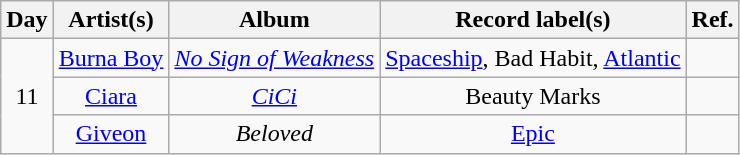<table class="wikitable" style="text-align:center;">
<tr>
<th scope="col">Day</th>
<th scope="col">Artist(s)</th>
<th scope="col">Album</th>
<th scope="col">Record label(s)</th>
<th scope="col">Ref.</th>
</tr>
<tr>
<td rowspan="3">11</td>
<td><a href='#'>Burna Boy</a></td>
<td><em><a href='#'>No Sign of Weakness</a></em></td>
<td><a href='#'>Spaceship</a>, Bad Habit, <a href='#'>Atlantic</a></td>
<td></td>
</tr>
<tr>
<td><a href='#'>Ciara</a></td>
<td><em><a href='#'>CiCi</a></em></td>
<td>Beauty Marks</td>
<td></td>
</tr>
<tr>
<td><a href='#'>Giveon</a></td>
<td><em>Beloved</em></td>
<td><a href='#'>Epic</a></td>
<td></td>
</tr>
</table>
